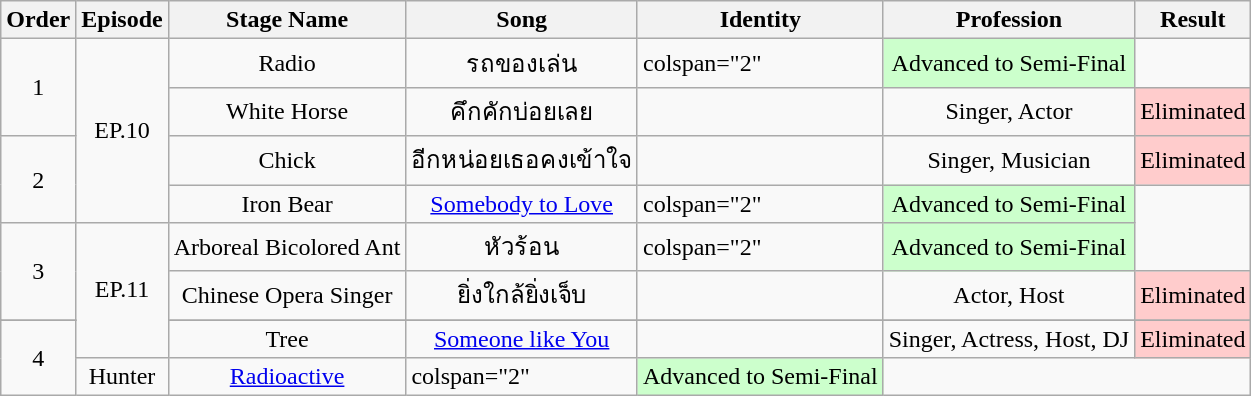<table class="wikitable">
<tr>
<th>Order</th>
<th>Episode</th>
<th>Stage Name</th>
<th>Song</th>
<th>Identity</th>
<th>Profession</th>
<th>Result</th>
</tr>
<tr>
<td rowspan="2" style="text-align:center;">1</td>
<td rowspan="4" align="center">EP.10</td>
<td style="text-align:center;">Radio</td>
<td style="text-align:center;">รถของเล่น</td>
<td>colspan="2"  </td>
<td style="text-align:center; background:#ccffcc;">Advanced to Semi-Final</td>
</tr>
<tr>
<td style="text-align:center;">White Horse</td>
<td style="text-align:center;">คึกคักบ่อยเลย</td>
<td style="text-align:center;"></td>
<td style="text-align:center;">Singer, Actor</td>
<td style="text-align:center; background:#ffcccc;">Eliminated</td>
</tr>
<tr>
<td rowspan="2" style="text-align:center;">2</td>
<td style="text-align:center;">Chick</td>
<td style="text-align:center;">อีกหน่อยเธอคงเข้าใจ</td>
<td style="text-align:center;"></td>
<td style="text-align:center;">Singer, Musician</td>
<td style="text-align:center; background:#ffcccc;">Eliminated</td>
</tr>
<tr>
<td style="text-align:center;">Iron Bear</td>
<td style="text-align:center;"><a href='#'>Somebody to Love</a></td>
<td>colspan="2"  </td>
<td style="text-align:center; background:#ccffcc;">Advanced to Semi-Final</td>
</tr>
<tr>
<td rowspan="2" style="text-align:center;">3</td>
<td rowspan="4" align="center">EP.11</td>
<td style="text-align:center;">Arboreal Bicolored Ant</td>
<td style="text-align:center;">หัวร้อน</td>
<td>colspan="2"  </td>
<td style="text-align:center; background:#ccffcc;">Advanced to Semi-Final</td>
</tr>
<tr>
<td style="text-align:center;">Chinese Opera Singer</td>
<td style="text-align:center;">ยิ่งใกล้ยิ่งเจ็บ</td>
<td style="text-align:center;"></td>
<td style="text-align:center;">Actor, Host</td>
<td style="text-align:center; background:#ffcccc;">Eliminated</td>
</tr>
<tr>
</tr>
<tr style="text-align:center;">
<td rowspan="2">4</td>
<td style="text-align:center;">Tree</td>
<td style="text-align:center;"><a href='#'>Someone like You</a></td>
<td style="text-align:center;"></td>
<td style="text-align:center;">Singer, Actress, Host,  DJ</td>
<td style="text-align:center; background:#ffcccc;">Eliminated</td>
</tr>
<tr>
<td style="text-align:center;">Hunter</td>
<td style="text-align:center;"><a href='#'>Radioactive</a></td>
<td>colspan="2"  </td>
<td style="text-align:center; background:#ccffcc;">Advanced to Semi-Final</td>
</tr>
</table>
